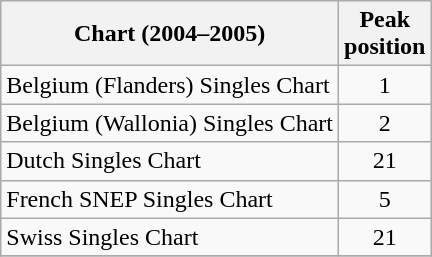<table class="wikitable sortable">
<tr>
<th>Chart (2004–2005)</th>
<th>Peak<br>position</th>
</tr>
<tr>
<td>Belgium (Flanders) Singles Chart</td>
<td align="center">1</td>
</tr>
<tr>
<td>Belgium (Wallonia) Singles Chart</td>
<td align="center">2</td>
</tr>
<tr>
<td>Dutch Singles Chart</td>
<td align="center">21</td>
</tr>
<tr>
<td>French SNEP Singles Chart</td>
<td align="center">5</td>
</tr>
<tr>
<td>Swiss Singles Chart</td>
<td align="center">21</td>
</tr>
<tr>
</tr>
</table>
